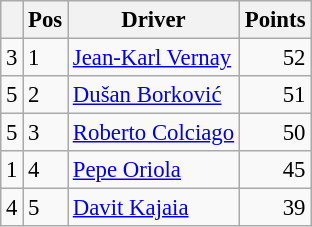<table class="wikitable" style="font-size: 95%;">
<tr>
<th></th>
<th>Pos</th>
<th>Driver</th>
<th>Points</th>
</tr>
<tr>
<td align="left"> 3</td>
<td>1</td>
<td> <a href='#'>Jean-Karl Vernay</a></td>
<td align="right">52</td>
</tr>
<tr>
<td align="left"> 5</td>
<td>2</td>
<td> <a href='#'>Dušan Borković</a></td>
<td align="right">51</td>
</tr>
<tr>
<td align="left"> 5</td>
<td>3</td>
<td> <a href='#'>Roberto Colciago</a></td>
<td align="right">50</td>
</tr>
<tr>
<td align="left"> 1</td>
<td>4</td>
<td> <a href='#'>Pepe Oriola</a></td>
<td align="right">45</td>
</tr>
<tr>
<td align="left"> 4</td>
<td>5</td>
<td> <a href='#'>Davit Kajaia</a></td>
<td align="right">39</td>
</tr>
</table>
